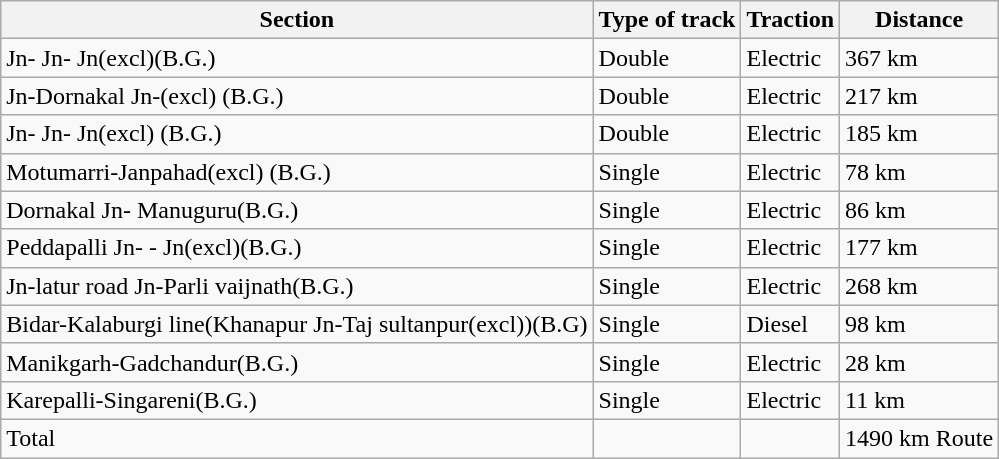<table class="wikitable">
<tr>
<th>Section</th>
<th>Type of track</th>
<th>Traction</th>
<th>Distance</th>
</tr>
<tr>
<td> Jn- Jn- Jn(excl)(B.G.)</td>
<td>Double</td>
<td>Electric</td>
<td>367 km</td>
</tr>
<tr>
<td> Jn-Dornakal Jn-(excl) (B.G.)</td>
<td>Double</td>
<td>Electric</td>
<td>217 km</td>
</tr>
<tr>
<td> Jn- Jn- Jn(excl) (B.G.)</td>
<td>Double</td>
<td>Electric</td>
<td>185 km</td>
</tr>
<tr>
<td>Motumarri-Janpahad(excl) (B.G.)</td>
<td>Single</td>
<td>Electric</td>
<td>78 km</td>
</tr>
<tr>
<td>Dornakal Jn- Manuguru(B.G.)</td>
<td>Single</td>
<td>Electric</td>
<td>86 km</td>
</tr>
<tr>
<td>Peddapalli Jn- -  Jn(excl)(B.G.)</td>
<td>Single</td>
<td>Electric</td>
<td>177 km</td>
</tr>
<tr>
<td> Jn-latur road Jn-Parli vaijnath(B.G.)</td>
<td>Single</td>
<td>Electric</td>
<td>268 km</td>
</tr>
<tr>
<td>Bidar-Kalaburgi line(Khanapur Jn-Taj sultanpur(excl))(B.G)</td>
<td>Single</td>
<td>Diesel</td>
<td>98 km</td>
</tr>
<tr>
<td>Manikgarh-Gadchandur(B.G.)</td>
<td>Single</td>
<td>Electric</td>
<td>28 km</td>
</tr>
<tr>
<td>Karepalli-Singareni(B.G.)</td>
<td>Single</td>
<td>Electric</td>
<td>11 km</td>
</tr>
<tr>
<td>Total</td>
<td></td>
<td></td>
<td>1490 km Route</td>
</tr>
</table>
